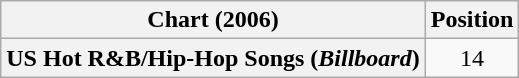<table class="wikitable plainrowheaders" style="text-align:center">
<tr>
<th scope="col">Chart (2006)</th>
<th scope="col">Position</th>
</tr>
<tr>
<th scope="row">US Hot R&B/Hip-Hop Songs (<em>Billboard</em>)</th>
<td>14</td>
</tr>
</table>
